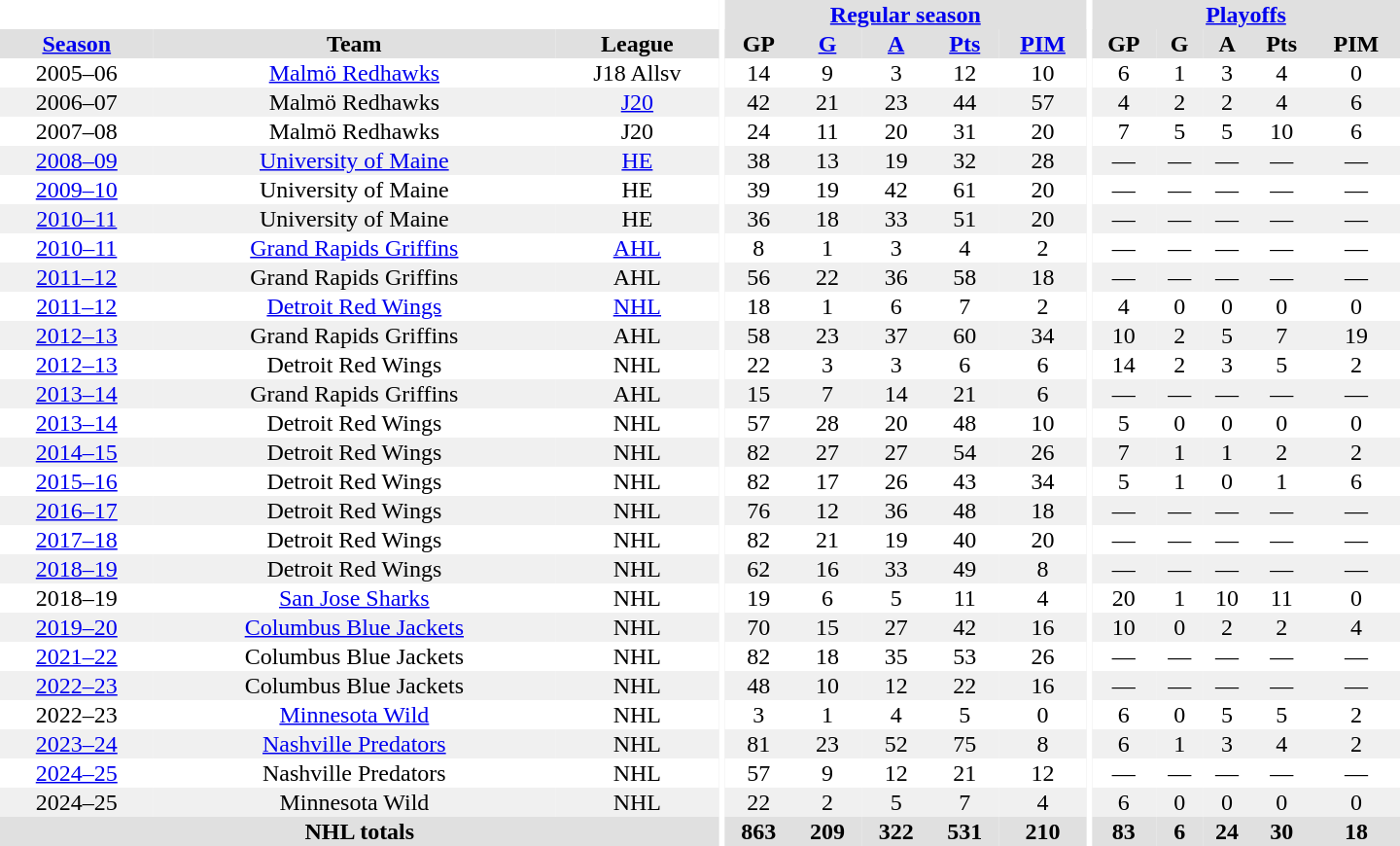<table border="0" cellpadding="1" cellspacing="0" style="text-align:center; width:60em;">
<tr bgcolor="#e0e0e0">
<th colspan="3" bgcolor="#ffffff"></th>
<th rowspan="99" bgcolor="#ffffff"></th>
<th colspan="5"><a href='#'>Regular season</a></th>
<th rowspan="99" bgcolor="#ffffff"></th>
<th colspan="5"><a href='#'>Playoffs</a></th>
</tr>
<tr bgcolor="#e0e0e0">
<th><a href='#'>Season</a></th>
<th>Team</th>
<th>League</th>
<th>GP</th>
<th><a href='#'>G</a></th>
<th><a href='#'>A</a></th>
<th><a href='#'>Pts</a></th>
<th><a href='#'>PIM</a></th>
<th>GP</th>
<th>G</th>
<th>A</th>
<th>Pts</th>
<th>PIM</th>
</tr>
<tr>
<td>2005–06</td>
<td><a href='#'>Malmö Redhawks</a></td>
<td>J18 Allsv</td>
<td>14</td>
<td>9</td>
<td>3</td>
<td>12</td>
<td>10</td>
<td>6</td>
<td>1</td>
<td>3</td>
<td>4</td>
<td>0</td>
</tr>
<tr bgcolor="#f0f0f0">
<td>2006–07</td>
<td>Malmö Redhawks</td>
<td><a href='#'>J20</a></td>
<td>42</td>
<td>21</td>
<td>23</td>
<td>44</td>
<td>57</td>
<td>4</td>
<td>2</td>
<td>2</td>
<td>4</td>
<td>6</td>
</tr>
<tr>
<td>2007–08</td>
<td>Malmö Redhawks</td>
<td>J20</td>
<td>24</td>
<td>11</td>
<td>20</td>
<td>31</td>
<td>20</td>
<td>7</td>
<td>5</td>
<td>5</td>
<td>10</td>
<td>6</td>
</tr>
<tr bgcolor="#f0f0f0">
<td><a href='#'>2008–09</a></td>
<td><a href='#'>University of Maine</a></td>
<td><a href='#'>HE</a></td>
<td>38</td>
<td>13</td>
<td>19</td>
<td>32</td>
<td>28</td>
<td>—</td>
<td>—</td>
<td>—</td>
<td>—</td>
<td>—</td>
</tr>
<tr>
<td><a href='#'>2009–10</a></td>
<td>University of Maine</td>
<td>HE</td>
<td>39</td>
<td>19</td>
<td>42</td>
<td>61</td>
<td>20</td>
<td>—</td>
<td>—</td>
<td>—</td>
<td>—</td>
<td>—</td>
</tr>
<tr bgcolor="#f0f0f0">
<td><a href='#'>2010–11</a></td>
<td>University of Maine</td>
<td>HE</td>
<td>36</td>
<td>18</td>
<td>33</td>
<td>51</td>
<td>20</td>
<td>—</td>
<td>—</td>
<td>—</td>
<td>—</td>
<td>—</td>
</tr>
<tr>
<td><a href='#'>2010–11</a></td>
<td><a href='#'>Grand Rapids Griffins</a></td>
<td><a href='#'>AHL</a></td>
<td>8</td>
<td>1</td>
<td>3</td>
<td>4</td>
<td>2</td>
<td>—</td>
<td>—</td>
<td>—</td>
<td>—</td>
<td>—</td>
</tr>
<tr bgcolor="#f0f0f0">
<td><a href='#'>2011–12</a></td>
<td>Grand Rapids Griffins</td>
<td>AHL</td>
<td>56</td>
<td>22</td>
<td>36</td>
<td>58</td>
<td>18</td>
<td>—</td>
<td>—</td>
<td>—</td>
<td>—</td>
<td>—</td>
</tr>
<tr>
<td><a href='#'>2011–12</a></td>
<td><a href='#'>Detroit Red Wings</a></td>
<td><a href='#'>NHL</a></td>
<td>18</td>
<td>1</td>
<td>6</td>
<td>7</td>
<td>2</td>
<td>4</td>
<td>0</td>
<td>0</td>
<td>0</td>
<td>0</td>
</tr>
<tr bgcolor="#f0f0f0">
<td><a href='#'>2012–13</a></td>
<td>Grand Rapids Griffins</td>
<td>AHL</td>
<td>58</td>
<td>23</td>
<td>37</td>
<td>60</td>
<td>34</td>
<td>10</td>
<td>2</td>
<td>5</td>
<td>7</td>
<td>19</td>
</tr>
<tr>
<td><a href='#'>2012–13</a></td>
<td>Detroit Red Wings</td>
<td>NHL</td>
<td>22</td>
<td>3</td>
<td>3</td>
<td>6</td>
<td>6</td>
<td>14</td>
<td>2</td>
<td>3</td>
<td>5</td>
<td>2</td>
</tr>
<tr bgcolor="#f0f0f0">
<td><a href='#'>2013–14</a></td>
<td>Grand Rapids Griffins</td>
<td>AHL</td>
<td>15</td>
<td>7</td>
<td>14</td>
<td>21</td>
<td>6</td>
<td>—</td>
<td>—</td>
<td>—</td>
<td>—</td>
<td>—</td>
</tr>
<tr>
<td><a href='#'>2013–14</a></td>
<td>Detroit Red Wings</td>
<td>NHL</td>
<td>57</td>
<td>28</td>
<td>20</td>
<td>48</td>
<td>10</td>
<td>5</td>
<td>0</td>
<td>0</td>
<td>0</td>
<td>0</td>
</tr>
<tr bgcolor="#f0f0f0">
<td><a href='#'>2014–15</a></td>
<td>Detroit Red Wings</td>
<td>NHL</td>
<td>82</td>
<td>27</td>
<td>27</td>
<td>54</td>
<td>26</td>
<td>7</td>
<td>1</td>
<td>1</td>
<td>2</td>
<td>2</td>
</tr>
<tr>
<td><a href='#'>2015–16</a></td>
<td>Detroit Red Wings</td>
<td>NHL</td>
<td>82</td>
<td>17</td>
<td>26</td>
<td>43</td>
<td>34</td>
<td>5</td>
<td>1</td>
<td>0</td>
<td>1</td>
<td>6</td>
</tr>
<tr bgcolor="#f0f0f0">
<td><a href='#'>2016–17</a></td>
<td>Detroit Red Wings</td>
<td>NHL</td>
<td>76</td>
<td>12</td>
<td>36</td>
<td>48</td>
<td>18</td>
<td>—</td>
<td>—</td>
<td>—</td>
<td>—</td>
<td>—</td>
</tr>
<tr>
<td><a href='#'>2017–18</a></td>
<td>Detroit Red Wings</td>
<td>NHL</td>
<td>82</td>
<td>21</td>
<td>19</td>
<td>40</td>
<td>20</td>
<td>—</td>
<td>—</td>
<td>—</td>
<td>—</td>
<td>—</td>
</tr>
<tr bgcolor="#f0f0f0">
<td><a href='#'>2018–19</a></td>
<td>Detroit Red Wings</td>
<td>NHL</td>
<td>62</td>
<td>16</td>
<td>33</td>
<td>49</td>
<td>8</td>
<td>—</td>
<td>—</td>
<td>—</td>
<td>—</td>
<td>—</td>
</tr>
<tr>
<td>2018–19</td>
<td><a href='#'>San Jose Sharks</a></td>
<td>NHL</td>
<td>19</td>
<td>6</td>
<td>5</td>
<td>11</td>
<td>4</td>
<td>20</td>
<td>1</td>
<td>10</td>
<td>11</td>
<td>0</td>
</tr>
<tr bgcolor="#f0f0f0">
<td><a href='#'>2019–20</a></td>
<td><a href='#'>Columbus Blue Jackets</a></td>
<td>NHL</td>
<td>70</td>
<td>15</td>
<td>27</td>
<td>42</td>
<td>16</td>
<td>10</td>
<td>0</td>
<td>2</td>
<td>2</td>
<td>4</td>
</tr>
<tr>
<td><a href='#'>2021–22</a></td>
<td>Columbus Blue Jackets</td>
<td>NHL</td>
<td>82</td>
<td>18</td>
<td>35</td>
<td>53</td>
<td>26</td>
<td>—</td>
<td>—</td>
<td>—</td>
<td>—</td>
<td>—</td>
</tr>
<tr bgcolor="#f0f0f0">
<td><a href='#'>2022–23</a></td>
<td>Columbus Blue Jackets</td>
<td>NHL</td>
<td>48</td>
<td>10</td>
<td>12</td>
<td>22</td>
<td>16</td>
<td>—</td>
<td>—</td>
<td>—</td>
<td>—</td>
<td>—</td>
</tr>
<tr>
<td>2022–23</td>
<td><a href='#'>Minnesota Wild</a></td>
<td>NHL</td>
<td>3</td>
<td>1</td>
<td>4</td>
<td>5</td>
<td>0</td>
<td>6</td>
<td>0</td>
<td>5</td>
<td>5</td>
<td>2</td>
</tr>
<tr bgcolor="#f0f0f0">
<td><a href='#'>2023–24</a></td>
<td><a href='#'>Nashville Predators</a></td>
<td>NHL</td>
<td>81</td>
<td>23</td>
<td>52</td>
<td>75</td>
<td>8</td>
<td>6</td>
<td>1</td>
<td>3</td>
<td>4</td>
<td>2</td>
</tr>
<tr>
<td><a href='#'>2024–25</a></td>
<td>Nashville Predators</td>
<td>NHL</td>
<td>57</td>
<td>9</td>
<td>12</td>
<td>21</td>
<td>12</td>
<td>—</td>
<td>—</td>
<td>—</td>
<td>—</td>
<td>—</td>
</tr>
<tr bgcolor="#f0f0f0">
<td>2024–25</td>
<td>Minnesota Wild</td>
<td>NHL</td>
<td>22</td>
<td>2</td>
<td>5</td>
<td>7</td>
<td>4</td>
<td>6</td>
<td>0</td>
<td>0</td>
<td>0</td>
<td>0</td>
</tr>
<tr bgcolor="#e0e0e0">
<th colspan= "3">NHL totals</th>
<th>863</th>
<th>209</th>
<th>322</th>
<th>531</th>
<th>210</th>
<th>83</th>
<th>6</th>
<th>24</th>
<th>30</th>
<th>18</th>
</tr>
</table>
